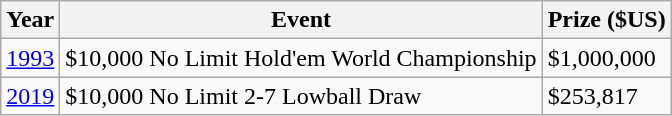<table class="wikitable">
<tr>
<th>Year</th>
<th>Event</th>
<th>Prize ($US)</th>
</tr>
<tr>
<td><a href='#'>1993</a></td>
<td>$10,000 No Limit Hold'em World Championship</td>
<td>$1,000,000</td>
</tr>
<tr>
<td><a href='#'>2019</a></td>
<td>$10,000 No Limit 2-7 Lowball Draw</td>
<td>$253,817</td>
</tr>
</table>
